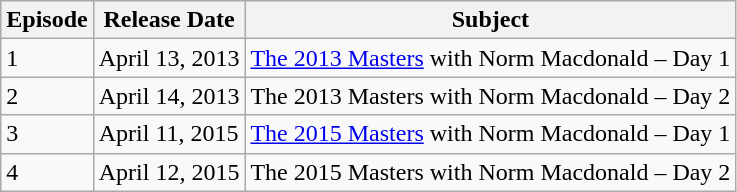<table class="wikitable">
<tr>
<th scope="col" style="white-space: nowrap;">Episode</th>
<th scope="col" style="white-space: nowrap;">Release Date</th>
<th scope="col" style="white-space: nowrap;">Subject</th>
</tr>
<tr>
<td>1</td>
<td>April 13, 2013</td>
<td><a href='#'>The 2013 Masters</a> with Norm Macdonald – Day 1</td>
</tr>
<tr>
<td>2</td>
<td>April 14, 2013</td>
<td>The 2013 Masters with Norm Macdonald – Day 2</td>
</tr>
<tr>
<td>3</td>
<td>April 11, 2015</td>
<td><a href='#'>The 2015 Masters</a> with Norm Macdonald – Day 1</td>
</tr>
<tr>
<td>4</td>
<td>April 12, 2015</td>
<td>The 2015 Masters with Norm Macdonald – Day 2</td>
</tr>
</table>
